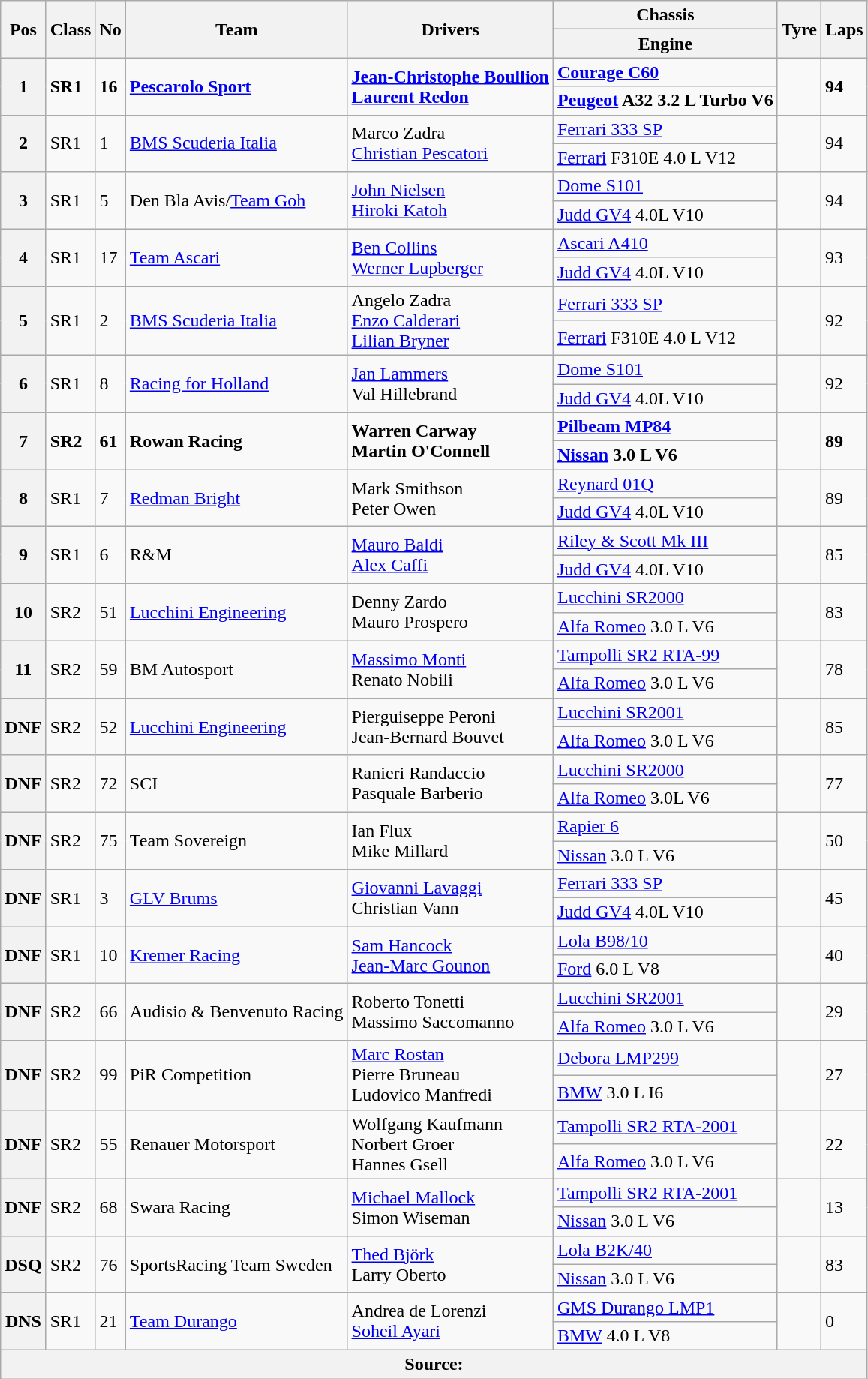<table class="wikitable">
<tr>
<th rowspan="2">Pos</th>
<th rowspan="2">Class</th>
<th rowspan="2">No</th>
<th rowspan="2">Team</th>
<th rowspan="2">Drivers</th>
<th>Chassis</th>
<th rowspan="2">Tyre</th>
<th rowspan="2">Laps</th>
</tr>
<tr>
<th>Engine</th>
</tr>
<tr>
<th rowspan="2">1</th>
<td rowspan="2"><strong>SR1</strong></td>
<td rowspan="2"><strong>16</strong></td>
<td rowspan="2"><strong> <a href='#'>Pescarolo Sport</a></strong></td>
<td rowspan="2"><strong> <a href='#'>Jean-Christophe Boullion</a><br> <a href='#'>Laurent Redon</a></strong></td>
<td><strong><a href='#'>Courage C60</a></strong></td>
<td rowspan="2"></td>
<td rowspan="2"><strong>94</strong></td>
</tr>
<tr>
<td><strong><a href='#'>Peugeot</a> A32 3.2 L Turbo V6</strong></td>
</tr>
<tr>
<th rowspan="2">2</th>
<td rowspan="2">SR1</td>
<td rowspan="2">1</td>
<td rowspan="2"> <a href='#'>BMS Scuderia Italia</a></td>
<td rowspan="2"> Marco Zadra<br> <a href='#'>Christian Pescatori</a></td>
<td><a href='#'>Ferrari 333 SP</a></td>
<td rowspan="2"></td>
<td rowspan="2">94</td>
</tr>
<tr>
<td><a href='#'>Ferrari</a> F310E 4.0 L V12</td>
</tr>
<tr>
<th rowspan="2">3</th>
<td rowspan="2">SR1</td>
<td rowspan="2">5</td>
<td rowspan="2"> Den Bla Avis/<a href='#'>Team Goh</a></td>
<td rowspan="2"> <a href='#'>John Nielsen</a><br> <a href='#'>Hiroki Katoh</a></td>
<td><a href='#'>Dome S101</a></td>
<td rowspan="2"></td>
<td rowspan="2">94</td>
</tr>
<tr>
<td><a href='#'>Judd GV4</a> 4.0L V10</td>
</tr>
<tr>
<th rowspan="2">4</th>
<td rowspan="2">SR1</td>
<td rowspan="2">17</td>
<td rowspan="2"> <a href='#'>Team Ascari</a></td>
<td rowspan="2"> <a href='#'>Ben Collins</a><br> <a href='#'>Werner Lupberger</a></td>
<td><a href='#'>Ascari A410</a></td>
<td rowspan="2"></td>
<td rowspan="2">93</td>
</tr>
<tr>
<td><a href='#'>Judd GV4</a> 4.0L V10</td>
</tr>
<tr>
<th rowspan="2">5</th>
<td rowspan="2">SR1</td>
<td rowspan="2">2</td>
<td rowspan="2"> <a href='#'>BMS Scuderia Italia</a></td>
<td rowspan="2"> Angelo Zadra<br> <a href='#'>Enzo Calderari</a><br> <a href='#'>Lilian Bryner</a></td>
<td><a href='#'>Ferrari 333 SP</a></td>
<td rowspan="2"></td>
<td rowspan="2">92</td>
</tr>
<tr>
<td><a href='#'>Ferrari</a> F310E 4.0 L V12</td>
</tr>
<tr>
<th rowspan="2">6</th>
<td rowspan="2">SR1</td>
<td rowspan="2">8</td>
<td rowspan="2"> <a href='#'>Racing for Holland</a></td>
<td rowspan="2"> <a href='#'>Jan Lammers</a><br> Val Hillebrand</td>
<td><a href='#'>Dome S101</a></td>
<td rowspan="2"></td>
<td rowspan="2">92</td>
</tr>
<tr>
<td><a href='#'>Judd GV4</a> 4.0L V10</td>
</tr>
<tr>
<th rowspan="2">7</th>
<td rowspan="2"><strong>SR2</strong></td>
<td rowspan="2"><strong>61</strong></td>
<td rowspan="2"><strong> Rowan Racing</strong></td>
<td rowspan="2"><strong> Warren Carway<br> Martin O'Connell</strong></td>
<td><a href='#'><strong>Pilbeam MP84</strong></a></td>
<td rowspan="2"></td>
<td rowspan="2"><strong>89</strong></td>
</tr>
<tr>
<td><strong><a href='#'>Nissan</a> 3.0 L V6</strong></td>
</tr>
<tr>
<th rowspan="2">8</th>
<td rowspan="2">SR1</td>
<td rowspan="2">7</td>
<td rowspan="2"> <a href='#'>Redman Bright</a></td>
<td rowspan="2"> Mark Smithson<br> Peter Owen</td>
<td><a href='#'>Reynard 01Q</a></td>
<td rowspan="2"></td>
<td rowspan="2">89</td>
</tr>
<tr>
<td><a href='#'>Judd GV4</a> 4.0L V10</td>
</tr>
<tr>
<th rowspan="2">9</th>
<td rowspan="2">SR1</td>
<td rowspan="2">6</td>
<td rowspan="2"> R&M</td>
<td rowspan="2"> <a href='#'>Mauro Baldi</a><br> <a href='#'>Alex Caffi</a></td>
<td><a href='#'>Riley & Scott Mk III</a></td>
<td rowspan="2"></td>
<td rowspan="2">85</td>
</tr>
<tr>
<td><a href='#'>Judd GV4</a> 4.0L V10</td>
</tr>
<tr>
<th rowspan="2">10</th>
<td rowspan="2">SR2</td>
<td rowspan="2">51</td>
<td rowspan="2"> <a href='#'>Lucchini Engineering</a></td>
<td rowspan="2"> Denny Zardo<br> Mauro Prospero</td>
<td><a href='#'>Lucchini SR2000</a></td>
<td rowspan="2"></td>
<td rowspan="2">83</td>
</tr>
<tr>
<td><a href='#'>Alfa Romeo</a> 3.0 L V6</td>
</tr>
<tr>
<th rowspan="2">11</th>
<td rowspan="2">SR2</td>
<td rowspan="2">59</td>
<td rowspan="2"> BM Autosport</td>
<td rowspan="2"> <a href='#'>Massimo Monti</a><br> Renato Nobili</td>
<td><a href='#'>Tampolli SR2 RTA-99</a></td>
<td rowspan="2"></td>
<td rowspan="2">78</td>
</tr>
<tr>
<td><a href='#'>Alfa Romeo</a> 3.0 L V6</td>
</tr>
<tr>
<th rowspan="2">DNF</th>
<td rowspan="2">SR2</td>
<td rowspan="2">52</td>
<td rowspan="2"> <a href='#'>Lucchini Engineering</a></td>
<td rowspan="2"> Pierguiseppe Peroni<br> Jean-Bernard Bouvet</td>
<td><a href='#'>Lucchini SR2001</a></td>
<td rowspan="2"></td>
<td rowspan="2">85</td>
</tr>
<tr>
<td><a href='#'>Alfa Romeo</a> 3.0 L V6</td>
</tr>
<tr>
<th rowspan="2">DNF</th>
<td rowspan="2">SR2</td>
<td rowspan="2">72</td>
<td rowspan="2"> SCI</td>
<td rowspan="2"> Ranieri Randaccio<br> Pasquale Barberio</td>
<td><a href='#'>Lucchini SR2000</a></td>
<td rowspan="2"></td>
<td rowspan="2">77</td>
</tr>
<tr>
<td><a href='#'>Alfa Romeo</a> 3.0L V6</td>
</tr>
<tr>
<th rowspan="2">DNF</th>
<td rowspan="2">SR2</td>
<td rowspan="2">75</td>
<td rowspan="2"> Team Sovereign</td>
<td rowspan="2"> Ian Flux<br> Mike Millard</td>
<td><a href='#'>Rapier 6</a></td>
<td rowspan="2"></td>
<td rowspan="2">50</td>
</tr>
<tr>
<td><a href='#'>Nissan</a> 3.0 L V6</td>
</tr>
<tr>
<th rowspan="2">DNF</th>
<td rowspan="2">SR1</td>
<td rowspan="2">3</td>
<td rowspan="2"> <a href='#'>GLV Brums</a></td>
<td rowspan="2"> <a href='#'>Giovanni Lavaggi</a><br> Christian Vann</td>
<td><a href='#'>Ferrari 333 SP</a></td>
<td rowspan="2"></td>
<td rowspan="2">45</td>
</tr>
<tr>
<td><a href='#'>Judd GV4</a> 4.0L V10</td>
</tr>
<tr>
<th rowspan="2">DNF</th>
<td rowspan="2">SR1</td>
<td rowspan="2">10</td>
<td rowspan="2"> <a href='#'>Kremer Racing</a></td>
<td rowspan="2"> <a href='#'>Sam Hancock</a><br> <a href='#'>Jean-Marc Gounon</a></td>
<td><a href='#'>Lola B98/10</a></td>
<td rowspan="2"></td>
<td rowspan="2">40</td>
</tr>
<tr>
<td><a href='#'>Ford</a> 6.0 L V8</td>
</tr>
<tr>
<th rowspan="2">DNF</th>
<td rowspan="2">SR2</td>
<td rowspan="2">66</td>
<td rowspan="2"> Audisio & Benvenuto Racing</td>
<td rowspan="2"> Roberto Tonetti<br> Massimo Saccomanno</td>
<td><a href='#'>Lucchini SR2001</a></td>
<td rowspan="2"></td>
<td rowspan="2">29</td>
</tr>
<tr>
<td><a href='#'>Alfa Romeo</a> 3.0 L V6</td>
</tr>
<tr>
<th rowspan="2">DNF</th>
<td rowspan="2">SR2</td>
<td rowspan="2">99</td>
<td rowspan="2"> PiR Competition</td>
<td rowspan="2"> <a href='#'>Marc Rostan</a><br> Pierre Bruneau<br> Ludovico Manfredi</td>
<td><a href='#'>Debora LMP299</a></td>
<td rowspan="2"></td>
<td rowspan="2">27</td>
</tr>
<tr>
<td><a href='#'>BMW</a> 3.0 L I6</td>
</tr>
<tr>
<th rowspan="2">DNF</th>
<td rowspan="2">SR2</td>
<td rowspan="2">55</td>
<td rowspan="2"> Renauer Motorsport</td>
<td rowspan="2"> Wolfgang Kaufmann<br> Norbert Groer<br> Hannes Gsell</td>
<td><a href='#'>Tampolli SR2 RTA-2001</a></td>
<td rowspan="2"></td>
<td rowspan="2">22</td>
</tr>
<tr>
<td><a href='#'>Alfa Romeo</a> 3.0 L V6</td>
</tr>
<tr>
<th rowspan="2">DNF</th>
<td rowspan="2">SR2</td>
<td rowspan="2">68</td>
<td rowspan="2"> Swara Racing</td>
<td rowspan="2"> <a href='#'>Michael Mallock</a><br> Simon Wiseman</td>
<td><a href='#'>Tampolli SR2 RTA-2001</a></td>
<td rowspan="2"></td>
<td rowspan="2">13</td>
</tr>
<tr>
<td><a href='#'>Nissan</a> 3.0 L V6</td>
</tr>
<tr>
<th rowspan="2">DSQ</th>
<td rowspan="2">SR2</td>
<td rowspan="2">76</td>
<td rowspan="2"> SportsRacing Team Sweden</td>
<td rowspan="2"> <a href='#'>Thed Björk</a><br> Larry Oberto</td>
<td><a href='#'>Lola B2K/40</a></td>
<td rowspan="2"></td>
<td rowspan="2">83</td>
</tr>
<tr>
<td><a href='#'>Nissan</a> 3.0 L V6</td>
</tr>
<tr>
<th rowspan="2">DNS</th>
<td rowspan="2">SR1</td>
<td rowspan="2">21</td>
<td rowspan="2"> <a href='#'>Team Durango</a></td>
<td rowspan="2"> Andrea de Lorenzi<br> <a href='#'>Soheil Ayari</a></td>
<td><a href='#'>GMS Durango LMP1</a></td>
<td rowspan="2"></td>
<td rowspan="2">0</td>
</tr>
<tr>
<td><a href='#'>BMW</a> 4.0 L V8</td>
</tr>
<tr>
<th colspan="8">Source:</th>
</tr>
</table>
